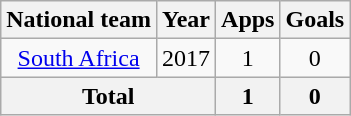<table class="wikitable" style="text-align:center">
<tr>
<th>National team</th>
<th>Year</th>
<th>Apps</th>
<th>Goals</th>
</tr>
<tr>
<td><a href='#'>South Africa</a></td>
<td>2017</td>
<td>1</td>
<td>0</td>
</tr>
<tr>
<th colspan=2>Total</th>
<th>1</th>
<th>0</th>
</tr>
</table>
